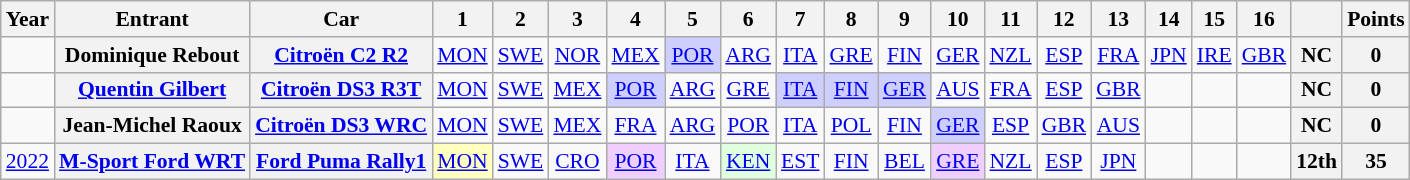<table class="wikitable" style="text-align:center; font-size:90%">
<tr>
<th>Year</th>
<th>Entrant</th>
<th>Car</th>
<th>1</th>
<th>2</th>
<th>3</th>
<th>4</th>
<th>5</th>
<th>6</th>
<th>7</th>
<th>8</th>
<th>9</th>
<th>10</th>
<th>11</th>
<th>12</th>
<th>13</th>
<th>14</th>
<th>15</th>
<th>16</th>
<th></th>
<th>Points</th>
</tr>
<tr>
<td></td>
<th>Dominique Rebout</th>
<th><a href='#'>Citroën C2 R2</a></th>
<td><a href='#'>MON</a></td>
<td><a href='#'>SWE</a></td>
<td><a href='#'>NOR</a></td>
<td><a href='#'>MEX</a></td>
<td style="background:#CFCFFF"><a href='#'>POR</a><br></td>
<td><a href='#'>ARG</a></td>
<td><a href='#'>ITA</a></td>
<td><a href='#'>GRE</a></td>
<td><a href='#'>FIN</a></td>
<td><a href='#'>GER</a></td>
<td><a href='#'>NZL</a></td>
<td><a href='#'>ESP</a></td>
<td><a href='#'>FRA</a></td>
<td><a href='#'>JPN</a></td>
<td><a href='#'>IRE</a></td>
<td><a href='#'>GBR</a></td>
<th>NC</th>
<th>0</th>
</tr>
<tr>
<td></td>
<th><a href='#'>Quentin Gilbert</a></th>
<th><a href='#'>Citroën DS3 R3T</a></th>
<td><a href='#'>MON</a></td>
<td><a href='#'>SWE</a></td>
<td><a href='#'>MEX</a></td>
<td style="background:#CFCFFF"><a href='#'>POR</a><br></td>
<td><a href='#'>ARG</a></td>
<td><a href='#'>GRE</a></td>
<td style="background:#CFCFFF"><a href='#'>ITA</a><br></td>
<td style="background:#CFCFFF"><a href='#'>FIN</a><br></td>
<td style="background:#CFCFFF"><a href='#'>GER</a><br></td>
<td><a href='#'>AUS</a></td>
<td><a href='#'>FRA</a></td>
<td><a href='#'>ESP</a></td>
<td><a href='#'>GBR</a></td>
<td></td>
<td></td>
<td></td>
<th>NC</th>
<th>0</th>
</tr>
<tr>
<td></td>
<th>Jean-Michel Raoux</th>
<th><a href='#'>Citroën DS3 WRC</a></th>
<td><a href='#'>MON</a></td>
<td><a href='#'>SWE</a></td>
<td><a href='#'>MEX</a></td>
<td><a href='#'>FRA</a></td>
<td><a href='#'>ARG</a></td>
<td><a href='#'>POR</a></td>
<td><a href='#'>ITA</a></td>
<td><a href='#'>POL</a></td>
<td><a href='#'>FIN</a></td>
<td style="background:#CFCFFF"><a href='#'>GER</a><br></td>
<td><a href='#'>ESP</a></td>
<td><a href='#'>GBR</a></td>
<td><a href='#'>AUS</a></td>
<td></td>
<td></td>
<td></td>
<th>NC</th>
<th>0</th>
</tr>
<tr>
<td><a href='#'>2022</a></td>
<th><a href='#'>M-Sport Ford WRT</a></th>
<th><a href='#'>Ford Puma Rally1</a></th>
<td style="background:#FFFFBF"><a href='#'>MON</a><br></td>
<td><a href='#'>SWE</a></td>
<td><a href='#'>CRO</a></td>
<td style="background:#efcfff;"><a href='#'>POR</a><br></td>
<td><a href='#'>ITA</a></td>
<td style="background:#DFFFDF;"><a href='#'>KEN</a><br></td>
<td><a href='#'>EST</a></td>
<td><a href='#'>FIN</a></td>
<td><a href='#'>BEL</a></td>
<td style="background:#efcfff;"><a href='#'>GRE</a><br></td>
<td><a href='#'>NZL</a></td>
<td><a href='#'>ESP</a></td>
<td><a href='#'>JPN</a></td>
<td></td>
<td></td>
<td></td>
<th>12th</th>
<th>35</th>
</tr>
</table>
